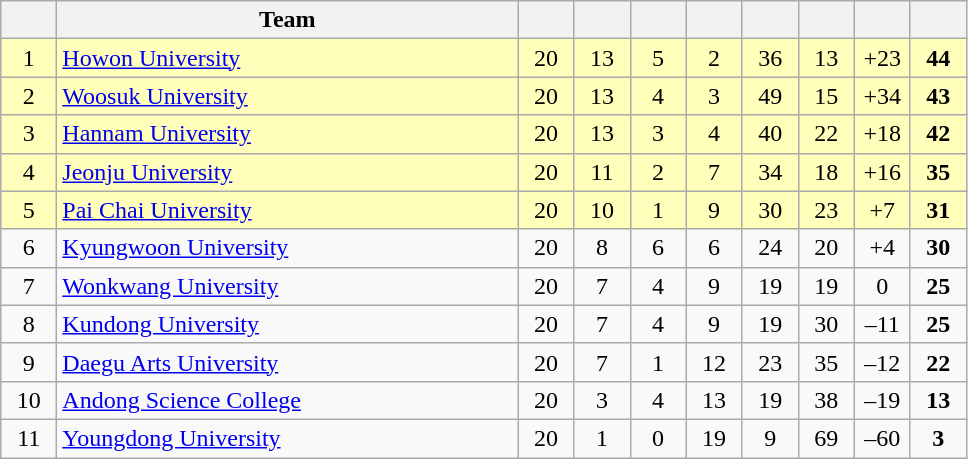<table class="wikitable" style="text-align:center;">
<tr>
<th width=30></th>
<th width=300>Team</th>
<th width=30></th>
<th width=30></th>
<th width=30></th>
<th width=30></th>
<th width=30></th>
<th width=30></th>
<th width=30></th>
<th width=30></th>
</tr>
<tr bgcolor=#ffffbb>
<td>1</td>
<td align=left><a href='#'>Howon University</a></td>
<td>20</td>
<td>13</td>
<td>5</td>
<td>2</td>
<td>36</td>
<td>13</td>
<td>+23</td>
<td><strong>44</strong></td>
</tr>
<tr bgcolor=#ffffbb>
<td>2</td>
<td align=left><a href='#'>Woosuk University</a></td>
<td>20</td>
<td>13</td>
<td>4</td>
<td>3</td>
<td>49</td>
<td>15</td>
<td>+34</td>
<td><strong>43</strong></td>
</tr>
<tr bgcolor=#ffffbb>
<td>3</td>
<td align=left><a href='#'>Hannam University</a></td>
<td>20</td>
<td>13</td>
<td>3</td>
<td>4</td>
<td>40</td>
<td>22</td>
<td>+18</td>
<td><strong>42</strong></td>
</tr>
<tr bgcolor=#ffffbb>
<td>4</td>
<td align=left><a href='#'>Jeonju University</a></td>
<td>20</td>
<td>11</td>
<td>2</td>
<td>7</td>
<td>34</td>
<td>18</td>
<td>+16</td>
<td><strong>35</strong></td>
</tr>
<tr bgcolor=#ffffbb>
<td>5</td>
<td align=left><a href='#'>Pai Chai University</a></td>
<td>20</td>
<td>10</td>
<td>1</td>
<td>9</td>
<td>30</td>
<td>23</td>
<td>+7</td>
<td><strong>31</strong></td>
</tr>
<tr>
<td>6</td>
<td align=left><a href='#'>Kyungwoon University</a></td>
<td>20</td>
<td>8</td>
<td>6</td>
<td>6</td>
<td>24</td>
<td>20</td>
<td>+4</td>
<td><strong>30</strong></td>
</tr>
<tr>
<td>7</td>
<td align=left><a href='#'>Wonkwang University</a></td>
<td>20</td>
<td>7</td>
<td>4</td>
<td>9</td>
<td>19</td>
<td>19</td>
<td>0</td>
<td><strong>25</strong></td>
</tr>
<tr>
<td>8</td>
<td align=left><a href='#'>Kundong University</a></td>
<td>20</td>
<td>7</td>
<td>4</td>
<td>9</td>
<td>19</td>
<td>30</td>
<td>–11</td>
<td><strong>25</strong></td>
</tr>
<tr>
<td>9</td>
<td align=left><a href='#'>Daegu Arts University</a></td>
<td>20</td>
<td>7</td>
<td>1</td>
<td>12</td>
<td>23</td>
<td>35</td>
<td>–12</td>
<td><strong>22</strong></td>
</tr>
<tr>
<td>10</td>
<td align=left><a href='#'>Andong Science College</a></td>
<td>20</td>
<td>3</td>
<td>4</td>
<td>13</td>
<td>19</td>
<td>38</td>
<td>–19</td>
<td><strong>13</strong></td>
</tr>
<tr>
<td>11</td>
<td align=left><a href='#'>Youngdong University</a></td>
<td>20</td>
<td>1</td>
<td>0</td>
<td>19</td>
<td>9</td>
<td>69</td>
<td>–60</td>
<td><strong>3</strong></td>
</tr>
</table>
